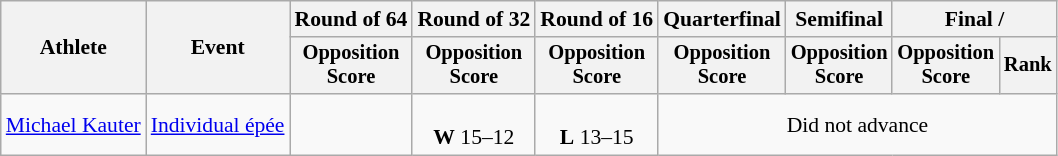<table class="wikitable" style="font-size:90%">
<tr>
<th rowspan="2">Athlete</th>
<th rowspan="2">Event</th>
<th>Round of 64</th>
<th>Round of 32</th>
<th>Round of 16</th>
<th>Quarterfinal</th>
<th>Semifinal</th>
<th colspan=2>Final / </th>
</tr>
<tr style="font-size:95%">
<th>Opposition <br> Score</th>
<th>Opposition <br> Score</th>
<th>Opposition <br> Score</th>
<th>Opposition <br> Score</th>
<th>Opposition <br> Score</th>
<th>Opposition <br> Score</th>
<th>Rank</th>
</tr>
<tr align=center>
<td align=left><a href='#'>Michael Kauter</a></td>
<td align=left><a href='#'>Individual épée</a></td>
<td></td>
<td><br><strong>W</strong> 15–12</td>
<td><br><strong>L</strong> 13–15</td>
<td colspan=4>Did not advance</td>
</tr>
</table>
